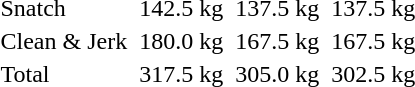<table>
<tr>
<td>Snatch</td>
<td></td>
<td>142.5 kg</td>
<td></td>
<td>137.5 kg</td>
<td></td>
<td>137.5 kg</td>
</tr>
<tr>
<td>Clean & Jerk</td>
<td></td>
<td>180.0 kg</td>
<td></td>
<td>167.5 kg</td>
<td></td>
<td>167.5 kg</td>
</tr>
<tr>
<td>Total</td>
<td></td>
<td>317.5 kg</td>
<td></td>
<td>305.0 kg</td>
<td></td>
<td>302.5 kg</td>
</tr>
</table>
